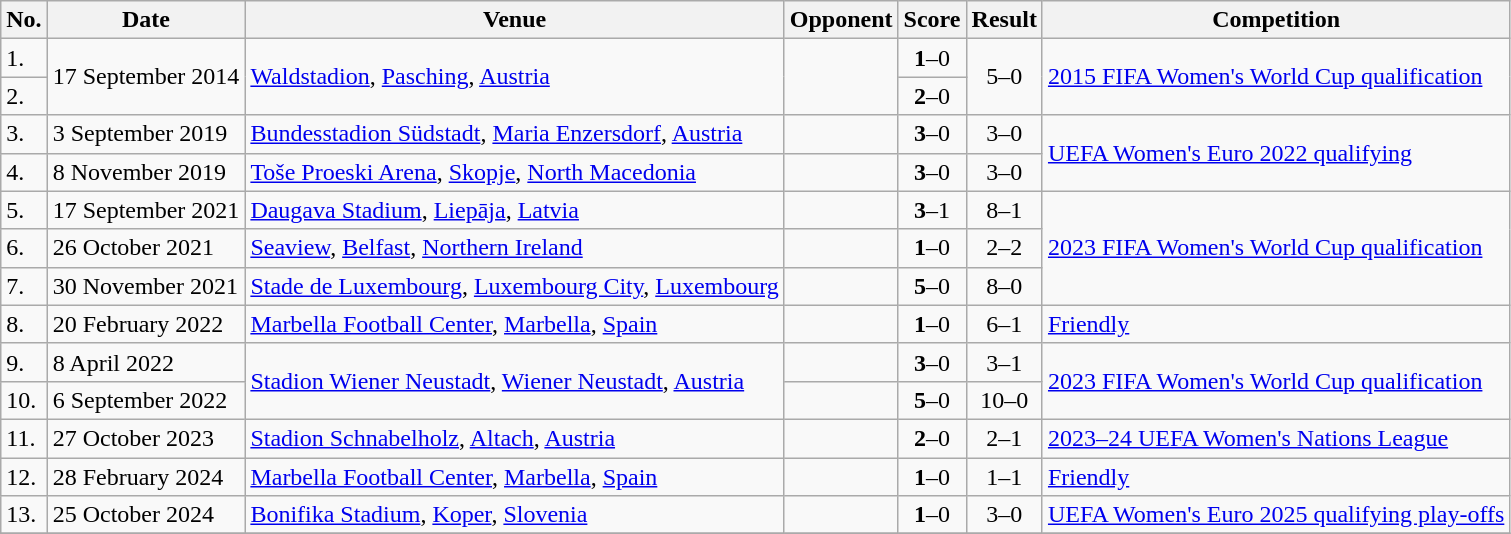<table class="wikitable">
<tr>
<th>No.</th>
<th>Date</th>
<th>Venue</th>
<th>Opponent</th>
<th>Score</th>
<th>Result</th>
<th>Competition</th>
</tr>
<tr>
<td>1.</td>
<td rowspan=2>17 September 2014</td>
<td rowspan=2><a href='#'>Waldstadion</a>, <a href='#'>Pasching</a>, <a href='#'>Austria</a></td>
<td rowspan=2></td>
<td align=center><strong>1</strong>–0</td>
<td rowspan=2 align=center>5–0</td>
<td rowspan=2><a href='#'>2015 FIFA Women's World Cup qualification</a></td>
</tr>
<tr>
<td>2.</td>
<td align=center><strong>2</strong>–0</td>
</tr>
<tr>
<td>3.</td>
<td>3 September 2019</td>
<td><a href='#'>Bundesstadion Südstadt</a>, <a href='#'>Maria Enzersdorf</a>, <a href='#'>Austria</a></td>
<td></td>
<td align=center><strong>3</strong>–0</td>
<td align=center>3–0</td>
<td rowspan=2><a href='#'>UEFA Women's Euro 2022 qualifying</a></td>
</tr>
<tr>
<td>4.</td>
<td>8 November 2019</td>
<td><a href='#'>Toše Proeski Arena</a>, <a href='#'>Skopje</a>, <a href='#'>North Macedonia</a></td>
<td></td>
<td align="center"><strong>3</strong>–0</td>
<td align="center">3–0</td>
</tr>
<tr>
<td>5.</td>
<td>17 September 2021</td>
<td><a href='#'>Daugava Stadium</a>, <a href='#'>Liepāja</a>, <a href='#'>Latvia</a></td>
<td></td>
<td align=center><strong>3</strong>–1</td>
<td align=center>8–1</td>
<td rowspan=3><a href='#'>2023 FIFA Women's World Cup qualification</a></td>
</tr>
<tr>
<td>6.</td>
<td>26 October 2021</td>
<td><a href='#'>Seaview</a>, <a href='#'>Belfast</a>, <a href='#'>Northern Ireland</a></td>
<td></td>
<td align=center><strong>1</strong>–0</td>
<td align=center>2–2</td>
</tr>
<tr>
<td>7.</td>
<td>30 November 2021</td>
<td><a href='#'>Stade de Luxembourg</a>, <a href='#'>Luxembourg City</a>, <a href='#'>Luxembourg</a></td>
<td></td>
<td align=center><strong>5</strong>–0</td>
<td align=center>8–0</td>
</tr>
<tr>
<td>8.</td>
<td>20 February 2022</td>
<td><a href='#'>Marbella Football Center</a>, <a href='#'>Marbella</a>, <a href='#'>Spain</a></td>
<td></td>
<td align=center><strong>1</strong>–0</td>
<td align=center>6–1</td>
<td><a href='#'>Friendly</a></td>
</tr>
<tr>
<td>9.</td>
<td>8 April 2022</td>
<td rowspan=2><a href='#'>Stadion Wiener Neustadt</a>, <a href='#'>Wiener Neustadt</a>, <a href='#'>Austria</a></td>
<td></td>
<td align=center><strong>3</strong>–0</td>
<td align=center>3–1</td>
<td rowspan=2><a href='#'>2023 FIFA Women's World Cup qualification</a></td>
</tr>
<tr>
<td>10.</td>
<td>6 September 2022</td>
<td></td>
<td align=center><strong>5</strong>–0</td>
<td align=center>10–0</td>
</tr>
<tr>
<td>11.</td>
<td>27 October 2023</td>
<td><a href='#'>Stadion Schnabelholz</a>, <a href='#'>Altach</a>, <a href='#'>Austria</a></td>
<td></td>
<td align=center><strong>2</strong>–0</td>
<td align=center>2–1</td>
<td><a href='#'>2023–24 UEFA Women's Nations League</a></td>
</tr>
<tr>
<td>12.</td>
<td>28 February 2024</td>
<td><a href='#'>Marbella Football Center</a>, <a href='#'>Marbella</a>, <a href='#'>Spain</a></td>
<td></td>
<td align=center><strong>1</strong>–0</td>
<td align=center>1–1</td>
<td><a href='#'>Friendly</a></td>
</tr>
<tr>
<td>13.</td>
<td>25 October 2024</td>
<td><a href='#'>Bonifika Stadium</a>, <a href='#'>Koper</a>, <a href='#'>Slovenia</a></td>
<td></td>
<td align=center><strong>1</strong>–0</td>
<td align=center>3–0</td>
<td><a href='#'>UEFA Women's Euro 2025 qualifying play-offs</a></td>
</tr>
<tr>
</tr>
</table>
